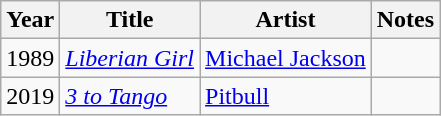<table class="wikitable sortable plainrowheaders">
<tr>
<th scope=1>Year</th>
<th scope=1>Title</th>
<th scope=1>Artist</th>
<th scope=1>Notes</th>
</tr>
<tr>
<td style="text-align:center;">1989</td>
<td scope=1><em><a href='#'>Liberian Girl</a></em></td>
<td><a href='#'>Michael Jackson</a></td>
<td></td>
</tr>
<tr>
<td style="text-align:center;">2019</td>
<td scope=1><em><a href='#'>3 to Tango</a></em></td>
<td><a href='#'>Pitbull</a></td>
<td></td>
</tr>
</table>
